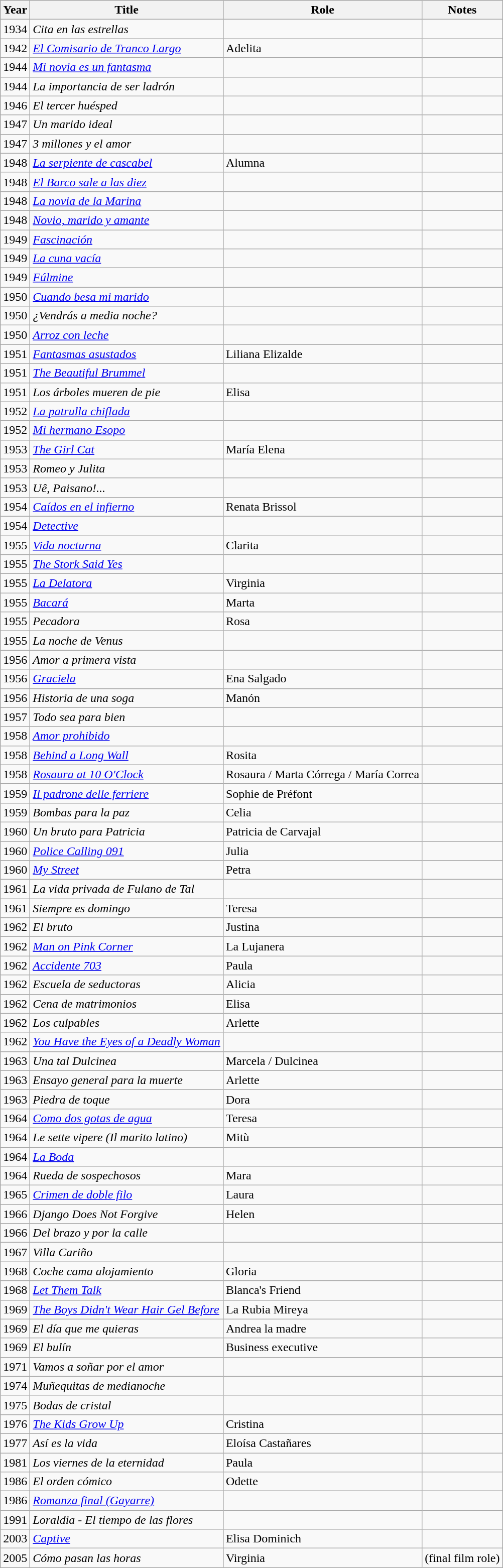<table class="wikitable">
<tr>
<th>Year</th>
<th>Title</th>
<th>Role</th>
<th>Notes</th>
</tr>
<tr>
<td>1934</td>
<td><em>Cita en las estrellas</em></td>
<td></td>
<td></td>
</tr>
<tr>
<td>1942</td>
<td><em><a href='#'>El Comisario de Tranco Largo</a></em></td>
<td>Adelita</td>
<td></td>
</tr>
<tr>
<td>1944</td>
<td><em><a href='#'>Mi novia es un fantasma</a></em></td>
<td></td>
<td></td>
</tr>
<tr>
<td>1944</td>
<td><em>La importancia de ser ladrón</em></td>
<td></td>
<td></td>
</tr>
<tr>
<td>1946</td>
<td><em>El tercer huésped</em></td>
<td></td>
<td></td>
</tr>
<tr>
<td>1947</td>
<td><em>Un marido ideal</em></td>
<td></td>
<td></td>
</tr>
<tr>
<td>1947</td>
<td><em>3 millones y el amor</em></td>
<td></td>
<td></td>
</tr>
<tr>
<td>1948</td>
<td><em><a href='#'>La serpiente de cascabel</a></em></td>
<td>Alumna</td>
<td></td>
</tr>
<tr>
<td>1948</td>
<td><em><a href='#'>El Barco sale a las diez</a></em></td>
<td></td>
<td></td>
</tr>
<tr>
<td>1948</td>
<td><em><a href='#'>La novia de la Marina</a></em></td>
<td></td>
<td></td>
</tr>
<tr>
<td>1948</td>
<td><em><a href='#'>Novio, marido y amante</a></em></td>
<td></td>
<td></td>
</tr>
<tr>
<td>1949</td>
<td><em><a href='#'>Fascinación</a></em></td>
<td></td>
<td></td>
</tr>
<tr>
<td>1949</td>
<td><em><a href='#'>La cuna vacía</a></em></td>
<td></td>
<td></td>
</tr>
<tr>
<td>1949</td>
<td><em><a href='#'>Fúlmine</a></em></td>
<td></td>
<td></td>
</tr>
<tr>
<td>1950</td>
<td><em><a href='#'>Cuando besa mi marido</a></em></td>
<td></td>
<td></td>
</tr>
<tr>
<td>1950</td>
<td><em>¿Vendrás a media noche?</em></td>
<td></td>
<td></td>
</tr>
<tr>
<td>1950</td>
<td><em><a href='#'>Arroz con leche</a></em></td>
<td></td>
<td></td>
</tr>
<tr>
<td>1951</td>
<td><em><a href='#'>Fantasmas asustados</a></em></td>
<td>Liliana Elizalde</td>
<td></td>
</tr>
<tr>
<td>1951</td>
<td><em><a href='#'>The Beautiful Brummel</a></em></td>
<td></td>
<td></td>
</tr>
<tr>
<td>1951</td>
<td><em>Los árboles mueren de pie</em></td>
<td>Elisa</td>
<td></td>
</tr>
<tr>
<td>1952</td>
<td><em><a href='#'>La patrulla chiflada</a></em></td>
<td></td>
<td></td>
</tr>
<tr>
<td>1952</td>
<td><em><a href='#'>Mi hermano Esopo</a></em></td>
<td></td>
<td></td>
</tr>
<tr>
<td>1953</td>
<td><em><a href='#'>The Girl Cat</a></em></td>
<td>María Elena</td>
<td></td>
</tr>
<tr>
<td>1953</td>
<td><em>Romeo y Julita</em></td>
<td></td>
<td></td>
</tr>
<tr>
<td>1953</td>
<td><em>Uê, Paisano!...</em></td>
<td></td>
<td></td>
</tr>
<tr>
<td>1954</td>
<td><em><a href='#'>Caídos en el infierno</a></em></td>
<td>Renata Brissol</td>
<td></td>
</tr>
<tr>
<td>1954</td>
<td><em><a href='#'>Detective</a></em></td>
<td></td>
<td></td>
</tr>
<tr>
<td>1955</td>
<td><em><a href='#'>Vida nocturna</a></em></td>
<td>Clarita</td>
<td></td>
</tr>
<tr>
<td>1955</td>
<td><em><a href='#'>The Stork Said Yes</a></em></td>
<td></td>
<td></td>
</tr>
<tr>
<td>1955</td>
<td><em><a href='#'>La Delatora</a></em></td>
<td>Virginia</td>
<td></td>
</tr>
<tr>
<td>1955</td>
<td><em><a href='#'>Bacará</a></em></td>
<td>Marta</td>
<td></td>
</tr>
<tr>
<td>1955</td>
<td><em>Pecadora</em></td>
<td>Rosa</td>
<td></td>
</tr>
<tr>
<td>1955</td>
<td><em>La noche de Venus</em></td>
<td></td>
<td></td>
</tr>
<tr>
<td>1956</td>
<td><em>Amor a primera vista</em></td>
<td></td>
<td></td>
</tr>
<tr>
<td>1956</td>
<td><em><a href='#'>Graciela</a></em></td>
<td>Ena Salgado</td>
<td></td>
</tr>
<tr>
<td>1956</td>
<td><em>Historia de una soga</em></td>
<td>Manón</td>
<td></td>
</tr>
<tr>
<td>1957</td>
<td><em>Todo sea para bien</em></td>
<td></td>
<td></td>
</tr>
<tr>
<td>1958</td>
<td><em><a href='#'>Amor prohibido</a></em></td>
<td></td>
<td></td>
</tr>
<tr>
<td>1958</td>
<td><em><a href='#'>Behind a Long Wall</a></em></td>
<td>Rosita</td>
<td></td>
</tr>
<tr>
<td>1958</td>
<td><em><a href='#'>Rosaura at 10 O'Clock</a></em></td>
<td>Rosaura / Marta Córrega / María Correa</td>
<td></td>
</tr>
<tr>
<td>1959</td>
<td><em><a href='#'>Il padrone delle ferriere</a></em></td>
<td>Sophie de Préfont</td>
<td></td>
</tr>
<tr>
<td>1959</td>
<td><em>Bombas para la paz</em></td>
<td>Celia</td>
<td></td>
</tr>
<tr>
<td>1960</td>
<td><em>Un bruto para Patricia</em></td>
<td>Patricia de Carvajal</td>
<td></td>
</tr>
<tr>
<td>1960</td>
<td><em><a href='#'>Police Calling 091</a></em></td>
<td>Julia</td>
<td></td>
</tr>
<tr>
<td>1960</td>
<td><em><a href='#'>My Street</a></em></td>
<td>Petra</td>
<td></td>
</tr>
<tr>
<td>1961</td>
<td><em>La vida privada de Fulano de Tal</em></td>
<td></td>
<td></td>
</tr>
<tr>
<td>1961</td>
<td><em>Siempre es domingo</em></td>
<td>Teresa</td>
<td></td>
</tr>
<tr>
<td>1962</td>
<td><em>El bruto</em></td>
<td>Justina</td>
<td></td>
</tr>
<tr>
<td>1962</td>
<td><em><a href='#'>Man on Pink Corner</a></em></td>
<td>La Lujanera</td>
<td></td>
</tr>
<tr>
<td>1962</td>
<td><em><a href='#'>Accidente 703</a></em></td>
<td>Paula</td>
<td></td>
</tr>
<tr>
<td>1962</td>
<td><em>Escuela de seductoras</em></td>
<td>Alicia</td>
<td></td>
</tr>
<tr>
<td>1962</td>
<td><em>Cena de matrimonios</em></td>
<td>Elisa</td>
<td></td>
</tr>
<tr>
<td>1962</td>
<td><em>Los culpables</em></td>
<td>Arlette</td>
<td></td>
</tr>
<tr>
<td>1962</td>
<td><em><a href='#'>You Have the Eyes of a Deadly Woman</a></em></td>
<td></td>
<td></td>
</tr>
<tr>
<td>1963</td>
<td><em>Una tal Dulcinea</em></td>
<td>Marcela / Dulcinea</td>
<td></td>
</tr>
<tr>
<td>1963</td>
<td><em>Ensayo general para la muerte</em></td>
<td>Arlette</td>
<td></td>
</tr>
<tr>
<td>1963</td>
<td><em>Piedra de toque</em></td>
<td>Dora</td>
<td></td>
</tr>
<tr>
<td>1964</td>
<td><em><a href='#'>Como dos gotas de agua</a></em></td>
<td>Teresa</td>
<td></td>
</tr>
<tr>
<td>1964</td>
<td><em>Le sette vipere (Il marito latino)</em></td>
<td>Mitù</td>
<td></td>
</tr>
<tr>
<td>1964</td>
<td><em><a href='#'>La Boda</a></em></td>
<td></td>
<td></td>
</tr>
<tr>
<td>1964</td>
<td><em>Rueda de sospechosos</em></td>
<td>Mara</td>
<td></td>
</tr>
<tr>
<td>1965</td>
<td><em><a href='#'>Crimen de doble filo</a></em></td>
<td>Laura</td>
<td></td>
</tr>
<tr>
<td>1966</td>
<td><em>Django Does Not Forgive</em></td>
<td>Helen</td>
<td></td>
</tr>
<tr>
<td>1966</td>
<td><em>Del brazo y por la calle</em></td>
<td></td>
<td></td>
</tr>
<tr>
<td>1967</td>
<td><em>Villa Cariño</em></td>
<td></td>
<td></td>
</tr>
<tr>
<td>1968</td>
<td><em>Coche cama alojamiento</em></td>
<td>Gloria</td>
<td></td>
</tr>
<tr>
<td>1968</td>
<td><em><a href='#'>Let Them Talk</a></em></td>
<td>Blanca's Friend</td>
<td></td>
</tr>
<tr>
<td>1969</td>
<td><em><a href='#'>The Boys Didn't Wear Hair Gel Before</a></em></td>
<td>La Rubia Mireya</td>
<td></td>
</tr>
<tr>
<td>1969</td>
<td><em>El día que me quieras</em></td>
<td>Andrea la madre</td>
<td></td>
</tr>
<tr>
<td>1969</td>
<td><em>El bulín</em></td>
<td>Business executive</td>
<td></td>
</tr>
<tr>
<td>1971</td>
<td><em>Vamos a soñar por el amor</em></td>
<td></td>
<td></td>
</tr>
<tr>
<td>1974</td>
<td><em>Muñequitas de medianoche</em></td>
<td></td>
<td></td>
</tr>
<tr>
<td>1975</td>
<td><em>Bodas de cristal</em></td>
<td></td>
<td></td>
</tr>
<tr>
<td>1976</td>
<td><em><a href='#'>The Kids Grow Up</a></em></td>
<td>Cristina</td>
<td></td>
</tr>
<tr>
<td>1977</td>
<td><em>Así es la vida</em></td>
<td>Eloísa Castañares</td>
<td></td>
</tr>
<tr>
<td>1981</td>
<td><em>Los viernes de la eternidad</em></td>
<td>Paula</td>
<td></td>
</tr>
<tr>
<td>1986</td>
<td><em>El orden cómico</em></td>
<td>Odette</td>
<td></td>
</tr>
<tr>
<td>1986</td>
<td><em><a href='#'>Romanza final (Gayarre)</a></em></td>
<td></td>
<td></td>
</tr>
<tr>
<td>1991</td>
<td><em>Loraldia - El tiempo de las flores</em></td>
<td></td>
<td></td>
</tr>
<tr>
<td>2003</td>
<td><em><a href='#'>Captive</a></em></td>
<td>Elisa Dominich</td>
<td></td>
</tr>
<tr>
<td>2005</td>
<td><em>Cómo pasan las horas</em></td>
<td>Virginia</td>
<td>(final film role)</td>
</tr>
</table>
